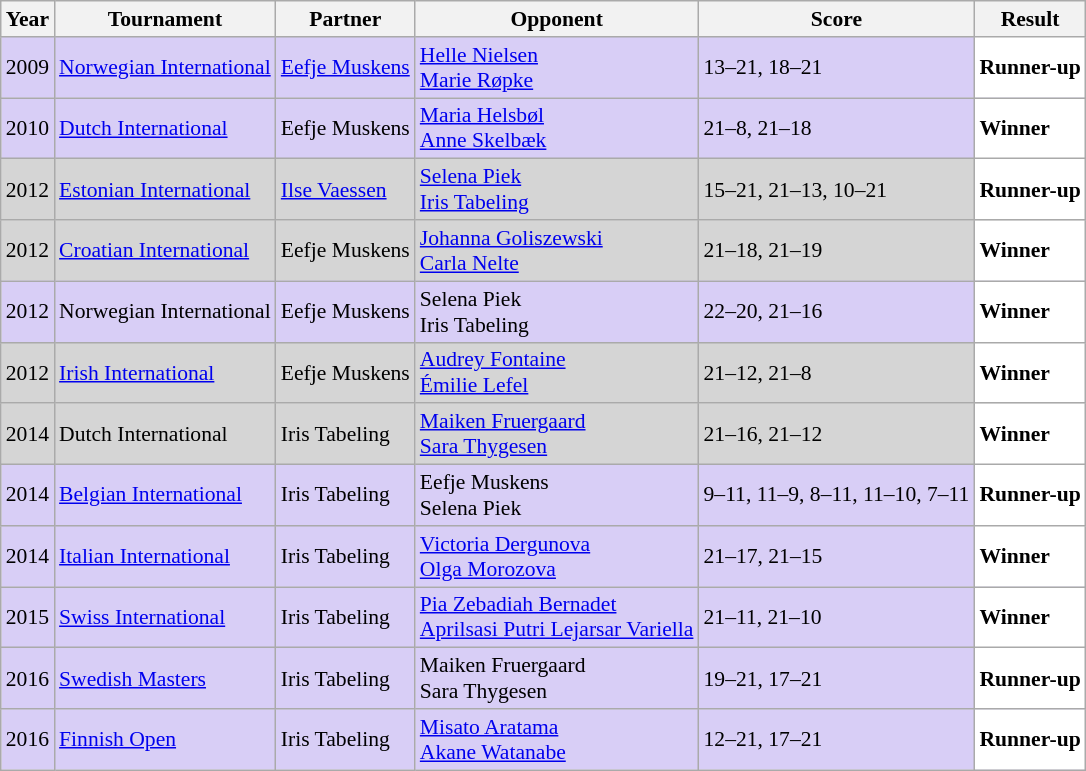<table class="sortable wikitable" style="font-size: 90%;">
<tr>
<th>Year</th>
<th>Tournament</th>
<th>Partner</th>
<th>Opponent</th>
<th>Score</th>
<th>Result</th>
</tr>
<tr style="background:#D8CEF6">
<td align="center">2009</td>
<td align="left"><a href='#'>Norwegian International</a></td>
<td align="left"> <a href='#'>Eefje Muskens</a></td>
<td align="left"> <a href='#'>Helle Nielsen</a><br> <a href='#'>Marie Røpke</a></td>
<td align="left">13–21, 18–21</td>
<td style="text-align:left; background:white"> <strong>Runner-up</strong></td>
</tr>
<tr style="background:#D8CEF6">
<td align="center">2010</td>
<td align="left"><a href='#'>Dutch International</a></td>
<td align="left"> Eefje Muskens</td>
<td align="left"> <a href='#'>Maria Helsbøl</a><br> <a href='#'>Anne Skelbæk</a></td>
<td align="left">21–8, 21–18</td>
<td style="text-align:left; background:white"> <strong>Winner</strong></td>
</tr>
<tr style="background:#D5D5D5">
<td align="center">2012</td>
<td align="left"><a href='#'>Estonian International</a></td>
<td align="left"> <a href='#'>Ilse Vaessen</a></td>
<td align="left"> <a href='#'>Selena Piek</a><br> <a href='#'>Iris Tabeling</a></td>
<td align="left">15–21, 21–13, 10–21</td>
<td style="text-align:left; background:white"> <strong>Runner-up</strong></td>
</tr>
<tr style="background:#D5D5D5">
<td align="center">2012</td>
<td align="left"><a href='#'>Croatian International</a></td>
<td align="left"> Eefje Muskens</td>
<td align="left"> <a href='#'>Johanna Goliszewski</a><br> <a href='#'>Carla Nelte</a></td>
<td align="left">21–18, 21–19</td>
<td style="text-align:left; background:white"> <strong>Winner</strong></td>
</tr>
<tr style="background:#D8CEF6">
<td align="center">2012</td>
<td align="left">Norwegian International</td>
<td align="left"> Eefje Muskens</td>
<td align="left"> Selena Piek<br> Iris Tabeling</td>
<td align="left">22–20, 21–16</td>
<td style="text-align:left; background:white"> <strong>Winner</strong></td>
</tr>
<tr style="background:#D5D5D5">
<td align="center">2012</td>
<td align="left"><a href='#'>Irish International</a></td>
<td align="left"> Eefje Muskens</td>
<td align="left"> <a href='#'>Audrey Fontaine</a><br> <a href='#'>Émilie Lefel</a></td>
<td align="left">21–12, 21–8</td>
<td style="text-align:left; background:white"> <strong>Winner</strong></td>
</tr>
<tr style="background:#D5D5D5">
<td align="center">2014</td>
<td align="left">Dutch International</td>
<td align="left"> Iris Tabeling</td>
<td align="left"> <a href='#'>Maiken Fruergaard</a><br> <a href='#'>Sara Thygesen</a></td>
<td align="left">21–16, 21–12</td>
<td style="text-align:left; background:white"> <strong>Winner</strong></td>
</tr>
<tr style="background:#D8CEF6">
<td align="center">2014</td>
<td align="left"><a href='#'>Belgian International</a></td>
<td align="left"> Iris Tabeling</td>
<td align="left"> Eefje Muskens<br> Selena Piek</td>
<td align="left">9–11, 11–9, 8–11, 11–10, 7–11</td>
<td style="text-align:left; background:white"> <strong>Runner-up</strong></td>
</tr>
<tr style="background:#D8CEF6">
<td align="center">2014</td>
<td align="left"><a href='#'>Italian International</a></td>
<td align="left"> Iris Tabeling</td>
<td align="left"> <a href='#'>Victoria Dergunova</a><br> <a href='#'>Olga Morozova</a></td>
<td align="left">21–17, 21–15</td>
<td style="text-align:left; background:white"> <strong>Winner</strong></td>
</tr>
<tr style="background:#D8CEF6">
<td align="center">2015</td>
<td align="left"><a href='#'>Swiss International</a></td>
<td align="left"> Iris Tabeling</td>
<td align="left"> <a href='#'>Pia Zebadiah Bernadet</a><br> <a href='#'>Aprilsasi Putri Lejarsar Variella</a></td>
<td align="left">21–11, 21–10</td>
<td style="text-align:left; background:white"> <strong>Winner</strong></td>
</tr>
<tr style="background:#D8CEF6">
<td align="center">2016</td>
<td align="left"><a href='#'>Swedish Masters</a></td>
<td align="left"> Iris Tabeling</td>
<td align="left"> Maiken Fruergaard<br> Sara Thygesen</td>
<td align="left">19–21, 17–21</td>
<td style="text-align:left; background:white"> <strong>Runner-up</strong></td>
</tr>
<tr style="background:#D8CEF6">
<td align="center">2016</td>
<td align="left"><a href='#'>Finnish Open</a></td>
<td align="left"> Iris Tabeling</td>
<td align="left"> <a href='#'>Misato Aratama</a><br> <a href='#'>Akane Watanabe</a></td>
<td align="left">12–21, 17–21</td>
<td style="text-align:left; background:white"> <strong>Runner-up</strong></td>
</tr>
</table>
